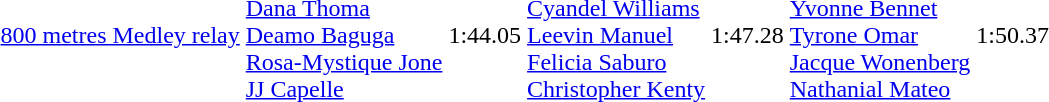<table>
<tr>
<td><a href='#'>800 metres Medley relay</a></td>
<td> <br><a href='#'>Dana Thoma</a><br><a href='#'>Deamo Baguga</a><br><a href='#'>Rosa-Mystique Jone</a><br><a href='#'>JJ Capelle</a></td>
<td>1:44.05</td>
<td> <br><a href='#'>Cyandel Williams</a><br><a href='#'>Leevin Manuel</a><br><a href='#'>Felicia Saburo</a><br><a href='#'>Christopher Kenty</a></td>
<td>1:47.28</td>
<td> <br><a href='#'>Yvonne Bennet</a><br><a href='#'>Tyrone Omar</a><br><a href='#'>Jacque Wonenberg</a><br><a href='#'>Nathanial Mateo</a></td>
<td>1:50.37</td>
</tr>
</table>
